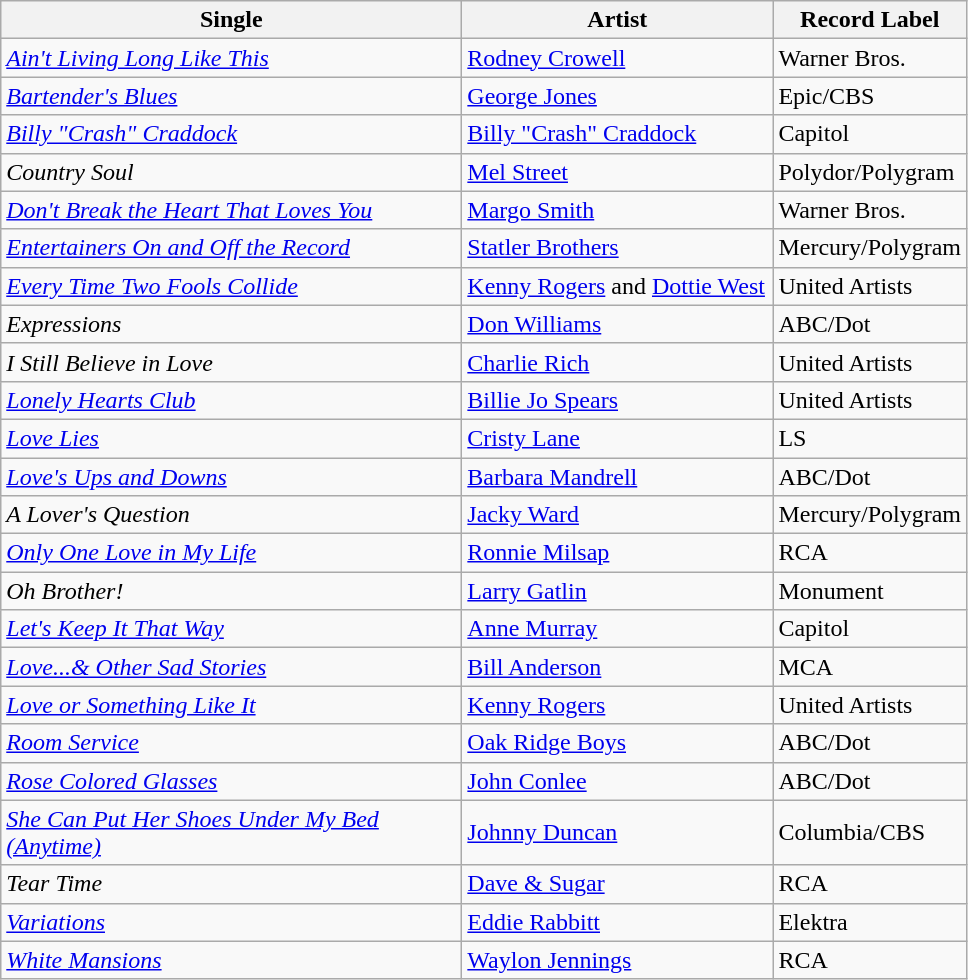<table class="wikitable sortable">
<tr>
<th width="300">Single</th>
<th width="200">Artist</th>
<th width="75">Record Label</th>
</tr>
<tr>
<td><em><a href='#'>Ain't Living Long Like This</a></em></td>
<td><a href='#'>Rodney Crowell</a></td>
<td>Warner Bros.</td>
</tr>
<tr>
<td><em><a href='#'>Bartender's Blues</a></em></td>
<td><a href='#'>George Jones</a></td>
<td>Epic/CBS</td>
</tr>
<tr>
<td><em><a href='#'>Billy "Crash" Craddock</a></em></td>
<td><a href='#'>Billy "Crash" Craddock</a></td>
<td>Capitol</td>
</tr>
<tr>
<td><em>Country Soul</em></td>
<td><a href='#'>Mel Street</a></td>
<td>Polydor/Polygram</td>
</tr>
<tr>
<td><em><a href='#'>Don't Break the Heart That Loves You</a></em></td>
<td><a href='#'>Margo Smith</a></td>
<td>Warner Bros.</td>
</tr>
<tr>
<td><em><a href='#'>Entertainers On and Off the Record</a></em></td>
<td><a href='#'>Statler Brothers</a></td>
<td>Mercury/Polygram</td>
</tr>
<tr>
<td><em><a href='#'>Every Time Two Fools Collide</a></em></td>
<td><a href='#'>Kenny Rogers</a> and <a href='#'>Dottie West</a></td>
<td>United Artists</td>
</tr>
<tr>
<td><em>Expressions</em></td>
<td><a href='#'>Don Williams</a></td>
<td>ABC/Dot</td>
</tr>
<tr>
<td><em>I Still Believe in Love</em></td>
<td><a href='#'>Charlie Rich</a></td>
<td>United Artists</td>
</tr>
<tr>
<td><em><a href='#'>Lonely Hearts Club</a></em></td>
<td><a href='#'>Billie Jo Spears</a></td>
<td>United Artists</td>
</tr>
<tr>
<td><em><a href='#'>Love Lies</a></em></td>
<td><a href='#'>Cristy Lane</a></td>
<td>LS</td>
</tr>
<tr>
<td><em><a href='#'>Love's Ups and Downs</a></em></td>
<td><a href='#'>Barbara Mandrell</a></td>
<td>ABC/Dot</td>
</tr>
<tr>
<td><em>A Lover's Question</em></td>
<td><a href='#'>Jacky Ward</a></td>
<td>Mercury/Polygram</td>
</tr>
<tr>
<td><em><a href='#'>Only One Love in My Life</a></em></td>
<td><a href='#'>Ronnie Milsap</a></td>
<td>RCA</td>
</tr>
<tr>
<td><em>Oh Brother!</em></td>
<td><a href='#'>Larry Gatlin</a></td>
<td>Monument</td>
</tr>
<tr>
<td><em><a href='#'>Let's Keep It That Way</a></em></td>
<td><a href='#'>Anne Murray</a></td>
<td>Capitol</td>
</tr>
<tr>
<td><em><a href='#'>Love...& Other Sad Stories</a></em></td>
<td><a href='#'>Bill Anderson</a></td>
<td>MCA</td>
</tr>
<tr>
<td><em><a href='#'>Love or Something Like It</a></em></td>
<td><a href='#'>Kenny Rogers</a></td>
<td>United Artists</td>
</tr>
<tr>
<td><em><a href='#'>Room Service</a></em></td>
<td><a href='#'>Oak Ridge Boys</a></td>
<td>ABC/Dot</td>
</tr>
<tr>
<td><em><a href='#'>Rose Colored Glasses</a></em></td>
<td><a href='#'>John Conlee</a></td>
<td>ABC/Dot</td>
</tr>
<tr>
<td><em><a href='#'>She Can Put Her Shoes Under My Bed (Anytime)</a></em></td>
<td><a href='#'>Johnny Duncan</a></td>
<td>Columbia/CBS</td>
</tr>
<tr>
<td><em>Tear Time</em></td>
<td><a href='#'>Dave & Sugar</a></td>
<td>RCA</td>
</tr>
<tr>
<td><em><a href='#'>Variations</a></em></td>
<td><a href='#'>Eddie Rabbitt</a></td>
<td>Elektra</td>
</tr>
<tr>
<td><em><a href='#'>White Mansions</a></em></td>
<td><a href='#'>Waylon Jennings</a></td>
<td>RCA</td>
</tr>
</table>
